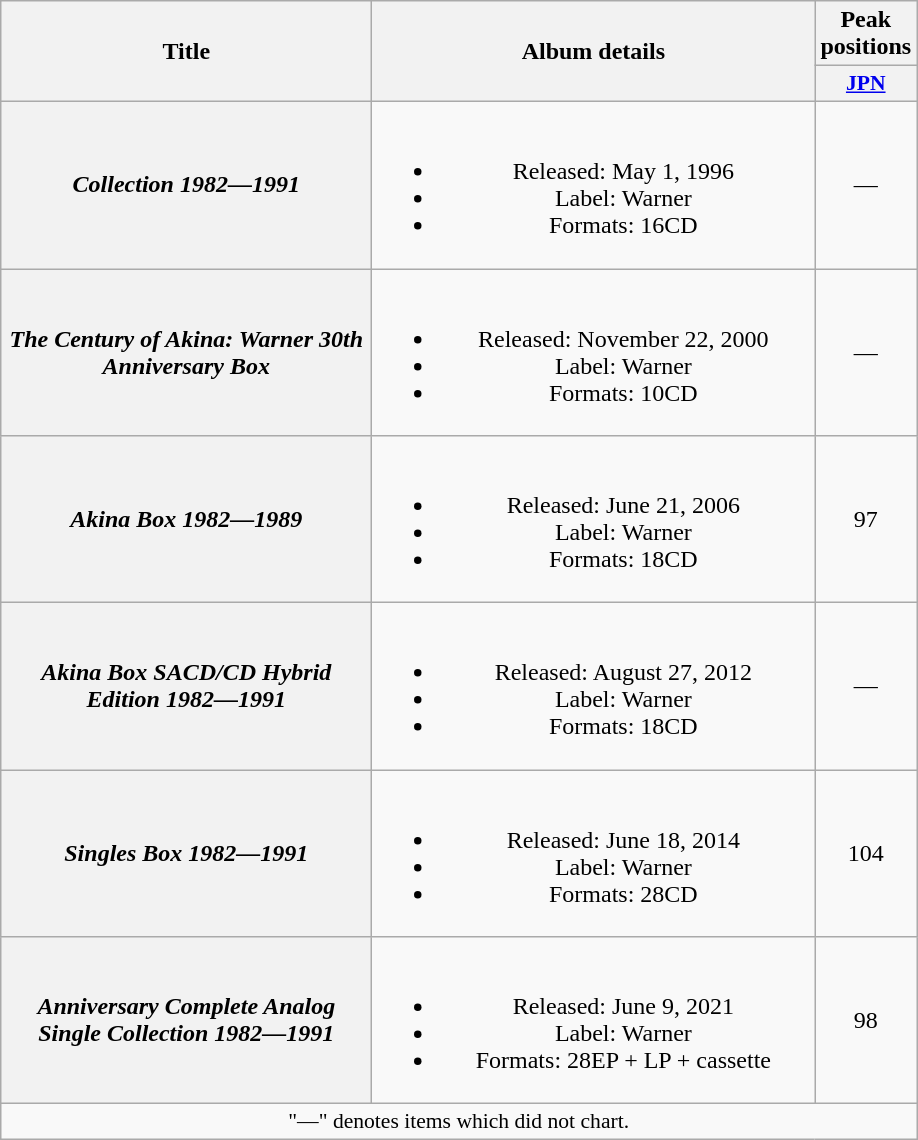<table class="wikitable plainrowheaders" style="text-align:center;">
<tr>
<th style="width:15em;" rowspan="2">Title</th>
<th style="width:18em;" rowspan="2">Album details</th>
<th colspan="1">Peak positions</th>
</tr>
<tr>
<th style="width:3em;font-size:90%"><a href='#'>JPN</a><br></th>
</tr>
<tr>
<th scope="row"><em>Collection 1982—1991</em></th>
<td><br><ul><li>Released: May 1, 1996</li><li>Label: Warner</li><li>Formats: 16CD</li></ul></td>
<td>—</td>
</tr>
<tr>
<th scope="row"><em>The Century of Akina: Warner 30th Anniversary Box</em></th>
<td><br><ul><li>Released: November 22, 2000</li><li>Label: Warner</li><li>Formats: 10CD</li></ul></td>
<td>—</td>
</tr>
<tr>
<th scope="row"><em>Akina Box 1982—1989</em></th>
<td><br><ul><li>Released: June 21, 2006</li><li>Label: Warner</li><li>Formats: 18CD</li></ul></td>
<td>97</td>
</tr>
<tr>
<th scope="row"><em>Akina Box SACD/CD Hybrid Edition 1982—1991</em></th>
<td><br><ul><li>Released: August 27, 2012</li><li>Label: Warner</li><li>Formats: 18CD</li></ul></td>
<td>—</td>
</tr>
<tr>
<th scope="row"><em>Singles Box 1982—1991</em></th>
<td><br><ul><li>Released: June 18, 2014</li><li>Label: Warner</li><li>Formats: 28CD</li></ul></td>
<td>104</td>
</tr>
<tr>
<th scope="row"><em>Anniversary Complete Analog Single Collection 1982—1991</em></th>
<td><br><ul><li>Released: June 9, 2021</li><li>Label: Warner</li><li>Formats: 28EP + LP + cassette</li></ul></td>
<td>98</td>
</tr>
<tr>
<td colspan="11" align="center" style="font-size:90%;">"—" denotes items which did not chart.</td>
</tr>
</table>
